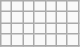<table class="wikitable">
<tr>
<td></td>
<td></td>
<td></td>
<td></td>
<td></td>
<td></td>
<td></td>
</tr>
<tr>
<td></td>
<td></td>
<td></td>
<td></td>
<td></td>
<td></td>
<td></td>
</tr>
<tr>
<td></td>
<td></td>
<td></td>
<td></td>
<td></td>
<td></td>
<td></td>
</tr>
<tr>
<td></td>
<td></td>
<td></td>
<td></td>
<td></td>
<td></td>
<td></td>
</tr>
<tr>
</tr>
</table>
